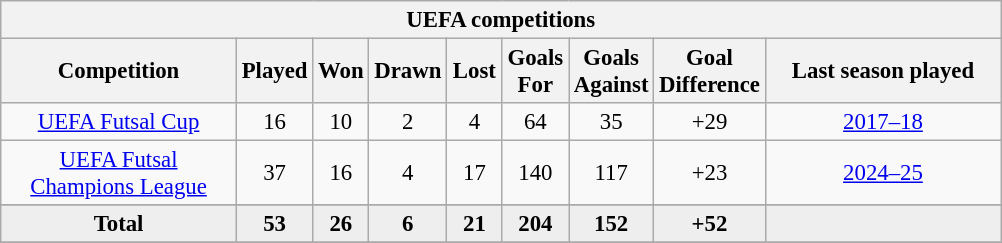<table class="wikitable" style="font-size:95%; text-align: center;">
<tr>
<th colspan="9">UEFA competitions</th>
</tr>
<tr>
<th width="150">Competition</th>
<th width="30">Played</th>
<th width="30">Won</th>
<th width="30">Drawn</th>
<th width="30">Lost</th>
<th width="30">Goals For</th>
<th width="30">Goals Against</th>
<th width="30">Goal Difference</th>
<th width="150">Last season played</th>
</tr>
<tr>
<td><a href='#'>UEFA Futsal Cup</a></td>
<td>16</td>
<td>10</td>
<td>2</td>
<td>4</td>
<td>64</td>
<td>35</td>
<td>+29</td>
<td><a href='#'>2017–18</a></td>
</tr>
<tr>
<td><a href='#'>UEFA Futsal<br>Champions League</a></td>
<td>37</td>
<td>16</td>
<td>4</td>
<td>17</td>
<td>140</td>
<td>117</td>
<td>+23</td>
<td><a href='#'>2024–25</a></td>
</tr>
<tr>
</tr>
<tr bgcolor=#EEEEEE>
<td><strong>Total</strong></td>
<td><strong>53</strong></td>
<td><strong>26</strong></td>
<td><strong>6</strong></td>
<td><strong>21</strong></td>
<td><strong>204</strong></td>
<td><strong>152</strong></td>
<td><strong>+52</strong></td>
<td></td>
</tr>
<tr>
</tr>
</table>
